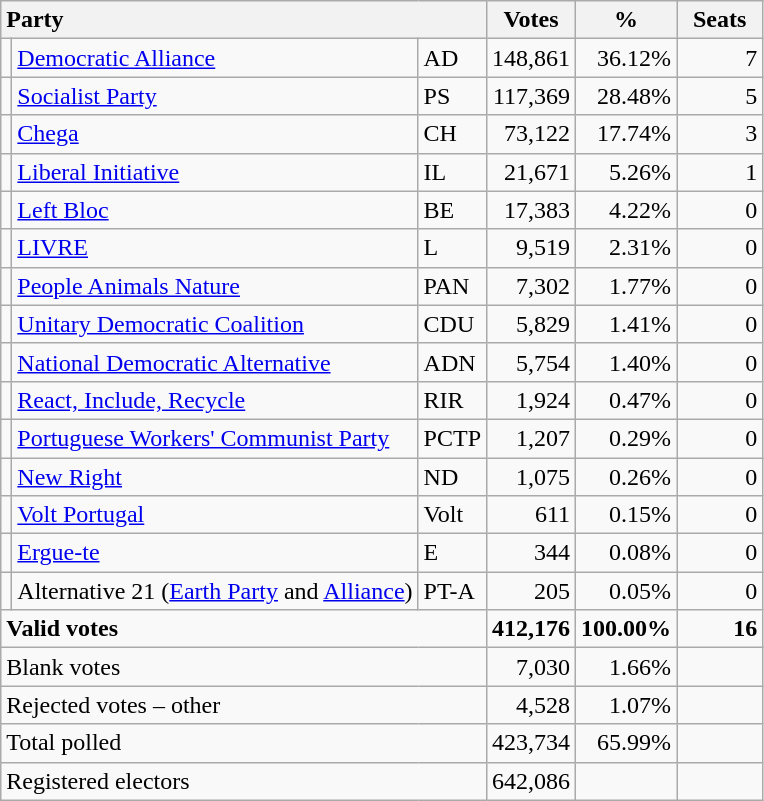<table class="wikitable" border="1" style="text-align:right;">
<tr>
<th style="text-align:left;" colspan=3>Party</th>
<th align=center width="50">Votes</th>
<th align=center width="50">%</th>
<th align=center width="50">Seats</th>
</tr>
<tr>
<td></td>
<td align=left><a href='#'>Democratic Alliance</a></td>
<td align=left>AD</td>
<td>148,861</td>
<td>36.12%</td>
<td>7</td>
</tr>
<tr>
<td></td>
<td align=left><a href='#'>Socialist Party</a></td>
<td align=left>PS</td>
<td>117,369</td>
<td>28.48%</td>
<td>5</td>
</tr>
<tr>
<td></td>
<td align=left><a href='#'>Chega</a></td>
<td align=left>CH</td>
<td>73,122</td>
<td>17.74%</td>
<td>3</td>
</tr>
<tr>
<td></td>
<td align=left><a href='#'>Liberal Initiative</a></td>
<td align=left>IL</td>
<td>21,671</td>
<td>5.26%</td>
<td>1</td>
</tr>
<tr>
<td></td>
<td align=left><a href='#'>Left Bloc</a></td>
<td align=left>BE</td>
<td>17,383</td>
<td>4.22%</td>
<td>0</td>
</tr>
<tr>
<td></td>
<td align=left><a href='#'>LIVRE</a></td>
<td align=left>L</td>
<td>9,519</td>
<td>2.31%</td>
<td>0</td>
</tr>
<tr>
<td></td>
<td align=left><a href='#'>People Animals Nature</a></td>
<td align=left>PAN</td>
<td>7,302</td>
<td>1.77%</td>
<td>0</td>
</tr>
<tr>
<td></td>
<td align=left style="white-space: nowrap;"><a href='#'>Unitary Democratic Coalition</a></td>
<td align=left>CDU</td>
<td>5,829</td>
<td>1.41%</td>
<td>0</td>
</tr>
<tr>
<td></td>
<td align=left><a href='#'>National Democratic Alternative</a></td>
<td align=left>ADN</td>
<td>5,754</td>
<td>1.40%</td>
<td>0</td>
</tr>
<tr>
<td></td>
<td align=left><a href='#'>React, Include, Recycle</a></td>
<td align=left>RIR</td>
<td>1,924</td>
<td>0.47%</td>
<td>0</td>
</tr>
<tr>
<td></td>
<td align=left><a href='#'>Portuguese Workers' Communist Party</a></td>
<td align=left>PCTP</td>
<td>1,207</td>
<td>0.29%</td>
<td>0</td>
</tr>
<tr>
<td></td>
<td align=left><a href='#'>New Right</a></td>
<td align=left>ND</td>
<td>1,075</td>
<td>0.26%</td>
<td>0</td>
</tr>
<tr>
<td></td>
<td align=left><a href='#'>Volt Portugal</a></td>
<td align=left>Volt</td>
<td>611</td>
<td>0.15%</td>
<td>0</td>
</tr>
<tr>
<td></td>
<td align=left><a href='#'>Ergue-te</a></td>
<td align=left>E</td>
<td>344</td>
<td>0.08%</td>
<td>0</td>
</tr>
<tr>
<td></td>
<td align=left>Alternative 21 (<a href='#'>Earth Party</a> and <a href='#'>Alliance</a>)</td>
<td align=left>PT-A</td>
<td>205</td>
<td>0.05%</td>
<td>0</td>
</tr>
<tr style="font-weight:bold">
<td align=left colspan=3>Valid votes</td>
<td>412,176</td>
<td>100.00%</td>
<td>16</td>
</tr>
<tr>
<td align=left colspan=3>Blank votes</td>
<td>7,030</td>
<td>1.66%</td>
<td></td>
</tr>
<tr>
<td align=left colspan=3>Rejected votes – other</td>
<td>4,528</td>
<td>1.07%</td>
<td></td>
</tr>
<tr>
<td align=left colspan=3>Total polled</td>
<td>423,734</td>
<td>65.99%</td>
<td></td>
</tr>
<tr>
<td align=left colspan=3>Registered electors</td>
<td>642,086</td>
<td></td>
<td></td>
</tr>
</table>
